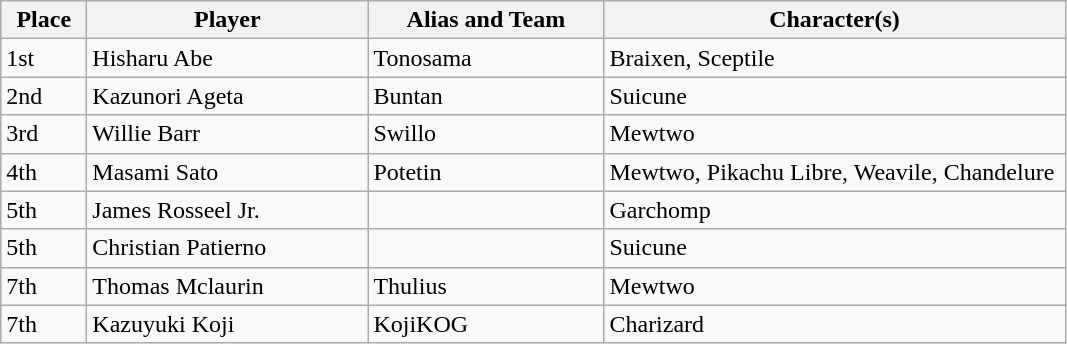<table class="wikitable">
<tr>
<th style="width:50px;">Place</th>
<th style="width:180px;">Player</th>
<th style="width:150px;">Alias and Team</th>
<th style="width:300px;">Character(s)</th>
</tr>
<tr>
<td>1st</td>
<td> Hisharu Abe</td>
<td>Tonosama</td>
<td>Braixen, Sceptile</td>
</tr>
<tr>
<td>2nd</td>
<td> Kazunori Ageta</td>
<td>Buntan</td>
<td>Suicune</td>
</tr>
<tr>
<td>3rd</td>
<td> Willie Barr</td>
<td>Swillo</td>
<td>Mewtwo</td>
</tr>
<tr>
<td>4th</td>
<td> Masami Sato</td>
<td>Potetin</td>
<td>Mewtwo, Pikachu Libre, Weavile, Chandelure</td>
</tr>
<tr>
<td>5th</td>
<td> James Rosseel Jr.</td>
<td></td>
<td>Garchomp</td>
</tr>
<tr>
<td>5th</td>
<td> Christian Patierno</td>
<td></td>
<td>Suicune</td>
</tr>
<tr>
<td>7th</td>
<td> Thomas Mclaurin</td>
<td>Thulius</td>
<td>Mewtwo</td>
</tr>
<tr>
<td>7th</td>
<td> Kazuyuki Koji</td>
<td>KojiKOG</td>
<td>Charizard</td>
</tr>
</table>
